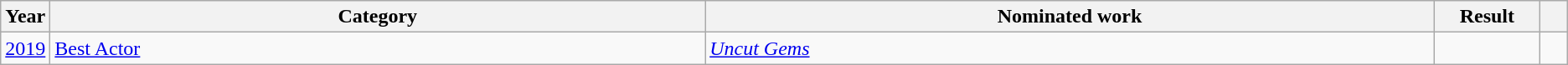<table class="wikitable sortable">
<tr>
<th scope="col" style="width:1em;">Year</th>
<th scope="col" style="width:35em;">Category</th>
<th scope="col" style="width:39em;">Nominated work</th>
<th scope="col" style="width:5em;">Result</th>
<th scope="col" style="width:1em;"class="unsortable"></th>
</tr>
<tr>
<td><a href='#'>2019</a></td>
<td><a href='#'>Best Actor</a></td>
<td><em><a href='#'>Uncut Gems</a></em></td>
<td></td>
<td></td>
</tr>
</table>
